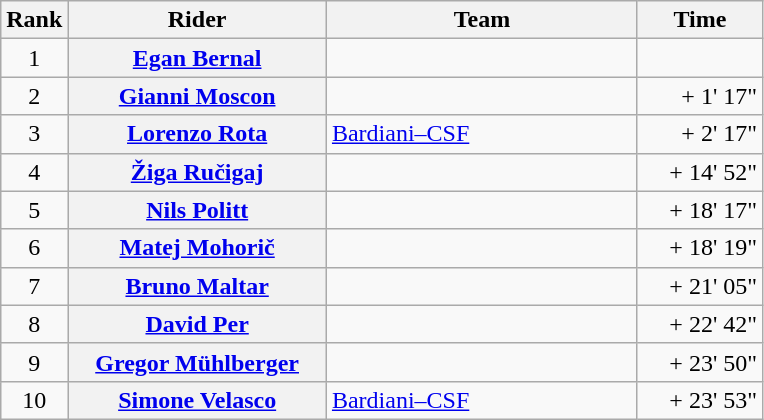<table class="wikitable plainrowheaders">
<tr>
<th>Rank</th>
<th>Rider</th>
<th>Team</th>
<th>Time</th>
</tr>
<tr>
<td style="text-align:center;">1</td>
<th width=165px scope="row"> <a href='#'>Egan Bernal</a></th>
<td width=200px></td>
<td width=76px style="text-align:right;"></td>
</tr>
<tr>
<td style="text-align:center;">2</td>
<th scope="row"> <a href='#'>Gianni Moscon</a></th>
<td></td>
<td style="text-align:right;">+ 1' 17"</td>
</tr>
<tr>
<td style="text-align:center;">3</td>
<th scope="row"> <a href='#'>Lorenzo Rota</a></th>
<td><a href='#'>Bardiani–CSF</a></td>
<td style="text-align:right;">+ 2' 17"</td>
</tr>
<tr>
<td style="text-align:center;">4</td>
<th scope="row"> <a href='#'>Žiga Ručigaj</a></th>
<td></td>
<td style="text-align:right;">+ 14' 52"</td>
</tr>
<tr>
<td style="text-align:center;">5</td>
<th scope="row"> <a href='#'>Nils Politt</a></th>
<td></td>
<td style="text-align:right;">+ 18' 17"</td>
</tr>
<tr>
<td style="text-align:center;">6</td>
<th scope="row"> <a href='#'>Matej Mohorič</a></th>
<td></td>
<td style="text-align:right;">+ 18' 19"</td>
</tr>
<tr>
<td style="text-align:center;">7</td>
<th scope="row"> <a href='#'>Bruno Maltar</a></th>
<td></td>
<td style="text-align:right;">+ 21' 05"</td>
</tr>
<tr>
<td style="text-align:center;">8</td>
<th scope="row"> <a href='#'>David Per</a></th>
<td></td>
<td style="text-align:right;">+ 22' 42"</td>
</tr>
<tr>
<td style="text-align:center;">9</td>
<th scope="row"> <a href='#'>Gregor Mühlberger</a></th>
<td></td>
<td style="text-align:right;">+ 23' 50"</td>
</tr>
<tr>
<td style="text-align:center;">10</td>
<th scope="row"> <a href='#'>Simone Velasco</a></th>
<td><a href='#'>Bardiani–CSF</a></td>
<td style="text-align:right;">+ 23' 53"</td>
</tr>
</table>
